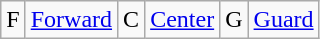<table class="wikitable">
<tr>
<td style="text-align:center;">F</td>
<td><a href='#'>Forward</a></td>
<td style="text-align:center;">C</td>
<td><a href='#'>Center</a></td>
<td style="text-align:center;">G</td>
<td><a href='#'>Guard</a></td>
</tr>
</table>
